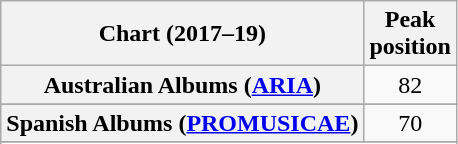<table class="wikitable sortable plainrowheaders" style="text-align:center">
<tr>
<th scope="col">Chart (2017–19)</th>
<th scope="col">Peak<br>position</th>
</tr>
<tr>
<th scope="row">Australian Albums (<a href='#'>ARIA</a>)</th>
<td>82</td>
</tr>
<tr>
</tr>
<tr>
</tr>
<tr>
</tr>
<tr>
</tr>
<tr>
</tr>
<tr>
</tr>
<tr>
</tr>
<tr>
</tr>
<tr>
</tr>
<tr>
<th scope="row">Spanish Albums (<a href='#'>PROMUSICAE</a>)</th>
<td>70</td>
</tr>
<tr>
</tr>
<tr>
</tr>
</table>
